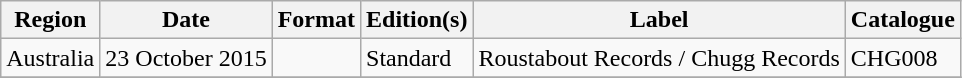<table class="wikitable plainrowheaders">
<tr>
<th scope="col">Region</th>
<th scope="col">Date</th>
<th scope="col">Format</th>
<th scope="col">Edition(s)</th>
<th scope="col">Label</th>
<th scope="col">Catalogue</th>
</tr>
<tr>
<td>Australia</td>
<td>23 October 2015</td>
<td></td>
<td>Standard</td>
<td>Roustabout Records / Chugg Records</td>
<td>CHG008</td>
</tr>
<tr>
</tr>
</table>
